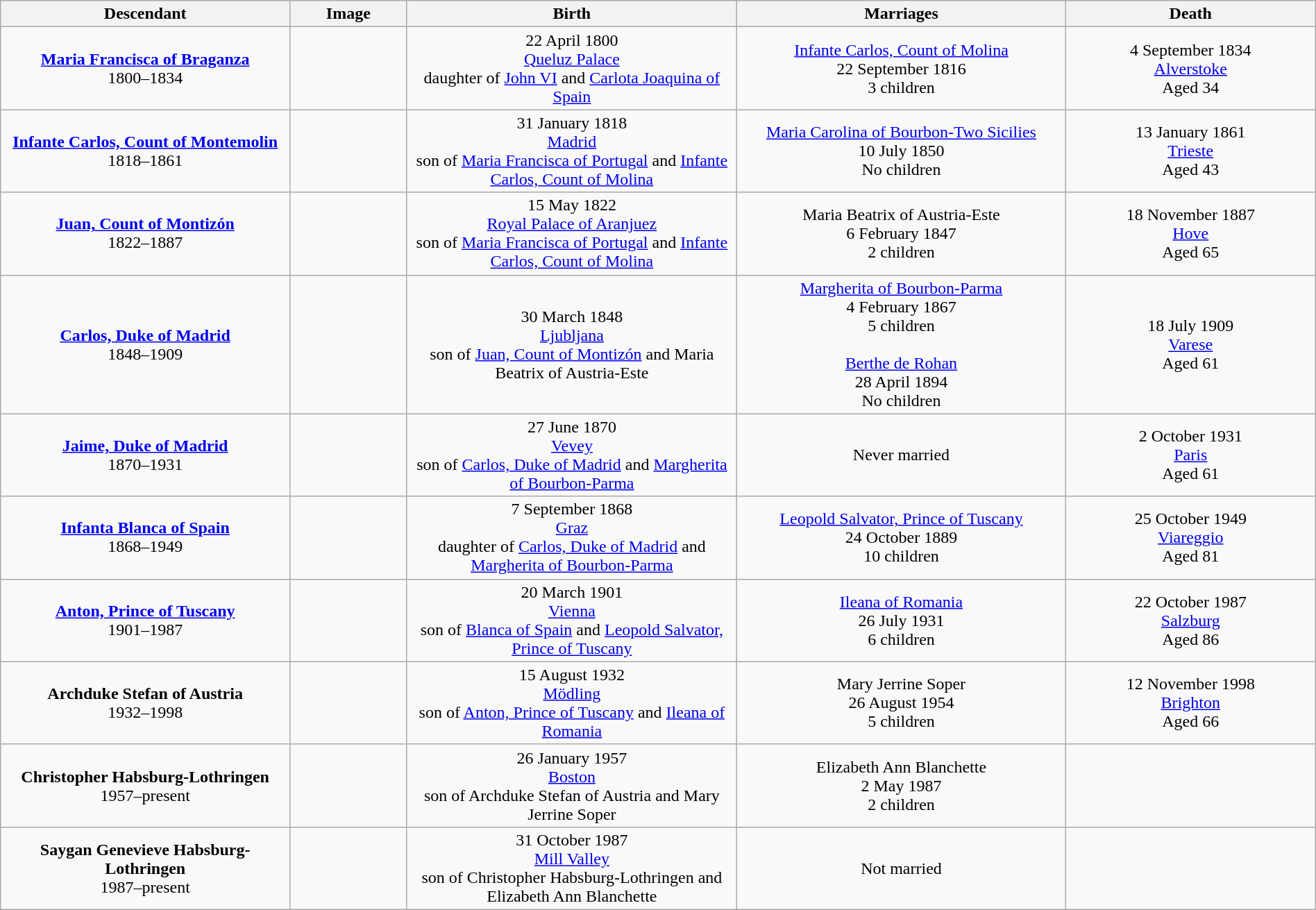<table style="text-align:center; width:100%" class="wikitable">
<tr>
<th width=22%>Descendant</th>
<th width=105px>Image</th>
<th>Birth</th>
<th width=25%>Marriages</th>
<th width=19%>Death</th>
</tr>
<tr>
<td><strong><a href='#'>Maria Francisca of Braganza</a></strong><br>1800–1834</td>
<td></td>
<td>22 April 1800 <br><a href='#'>Queluz Palace</a><br>daughter of <a href='#'>John VI</a> and <a href='#'>Carlota Joaquina of Spain</a></td>
<td><a href='#'>Infante Carlos, Count of Molina</a><br>22 September 1816<br>3 children</td>
<td>4 September 1834<br><a href='#'>Alverstoke</a><br>Aged 34</td>
</tr>
<tr>
<td><strong><a href='#'>Infante Carlos, Count of Montemolin</a></strong><br>1818–1861</td>
<td></td>
<td>31 January 1818<br><a href='#'>Madrid</a><br>son of <a href='#'>Maria Francisca of Portugal</a> and <a href='#'>Infante Carlos, Count of Molina</a></td>
<td><a href='#'>Maria Carolina of Bourbon-Two Sicilies</a><br>10 July 1850<br>No children</td>
<td>13 January 1861<br><a href='#'>Trieste</a><br>Aged 43</td>
</tr>
<tr>
<td><strong><a href='#'>Juan, Count of Montizón</a></strong><br>1822–1887</td>
<td></td>
<td>15 May 1822<br><a href='#'>Royal Palace of Aranjuez</a><br>son of <a href='#'>Maria Francisca of Portugal</a> and <a href='#'>Infante Carlos, Count of Molina</a></td>
<td>Maria Beatrix of Austria-Este<br>6 February 1847<br>2 children</td>
<td>18 November 1887<br><a href='#'>Hove</a><br>Aged 65</td>
</tr>
<tr>
<td><strong><a href='#'>Carlos, Duke of Madrid</a></strong><br>1848–1909</td>
<td></td>
<td>30 March 1848<br><a href='#'>Ljubljana</a><br>son of <a href='#'>Juan, Count of Montizón</a> and Maria Beatrix of Austria-Este</td>
<td><a href='#'>Margherita of Bourbon-Parma</a><br>4 February 1867<br>5 children<br><br><a href='#'>Berthe de Rohan</a><br>28 April 1894<br>No children</td>
<td>18 July 1909<br><a href='#'>Varese</a><br>Aged 61</td>
</tr>
<tr>
<td><strong><a href='#'>Jaime, Duke of Madrid</a></strong><br>1870–1931</td>
<td></td>
<td>27 June 1870<br><a href='#'>Vevey</a><br>son of <a href='#'>Carlos, Duke of Madrid</a> and <a href='#'>Margherita of Bourbon-Parma</a></td>
<td>Never married</td>
<td>2 October 1931<br><a href='#'>Paris</a><br>Aged 61</td>
</tr>
<tr>
<td><strong><a href='#'>Infanta Blanca of Spain</a></strong><br>1868–1949</td>
<td></td>
<td>7 September 1868<br><a href='#'>Graz</a><br>daughter of <a href='#'>Carlos, Duke of Madrid</a> and <a href='#'>Margherita of Bourbon-Parma</a></td>
<td><a href='#'>Leopold Salvator, Prince of Tuscany</a><br>24 October 1889<br>10 children</td>
<td>25 October 1949<br><a href='#'>Viareggio</a><br>Aged 81</td>
</tr>
<tr>
<td><strong><a href='#'>Anton, Prince of Tuscany</a></strong><br>1901–1987</td>
<td></td>
<td>20 March 1901<br><a href='#'>Vienna</a><br>son of <a href='#'>Blanca of Spain</a> and <a href='#'>Leopold Salvator, Prince of Tuscany</a></td>
<td><a href='#'>Ileana of Romania</a><br>26 July 1931<br>6 children</td>
<td>22 October 1987<br><a href='#'>Salzburg</a><br>Aged 86</td>
</tr>
<tr>
<td><strong>Archduke Stefan of Austria</strong><br>1932–1998</td>
<td></td>
<td>15 August 1932<br><a href='#'>Mödling</a><br>son of <a href='#'>Anton, Prince of Tuscany</a> and <a href='#'>Ileana of Romania</a></td>
<td>Mary Jerrine Soper<br>26 August 1954<br>5 children</td>
<td>12 November 1998<br><a href='#'>Brighton</a><br>Aged 66</td>
</tr>
<tr>
<td><strong>Christopher Habsburg-Lothringen</strong><br>1957–present</td>
<td></td>
<td>26 January 1957<br><a href='#'>Boston</a><br>son of Archduke Stefan of Austria and Mary Jerrine Soper</td>
<td>Elizabeth Ann Blanchette<br>2 May 1987<br>2 children</td>
<td></td>
</tr>
<tr>
<td><strong>Saygan Genevieve Habsburg-Lothringen</strong><br>1987–present</td>
<td></td>
<td>31 October 1987<br><a href='#'>Mill Valley</a><br>son of Christopher Habsburg-Lothringen and Elizabeth Ann Blanchette</td>
<td>Not married</td>
<td></td>
</tr>
</table>
